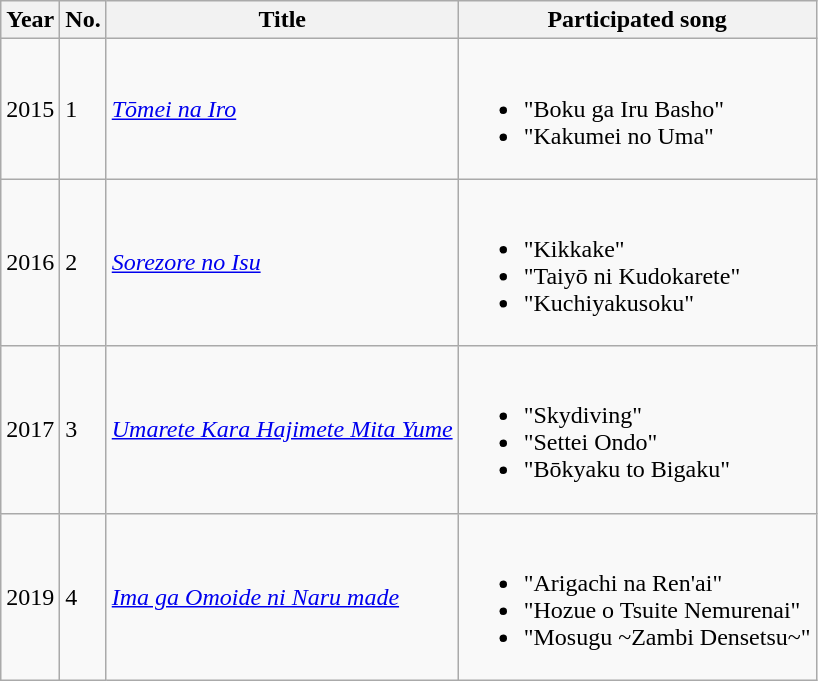<table class="wikitable sortable">
<tr>
<th>Year</th>
<th data-sort-type="number">No.</th>
<th>Title</th>
<th class="unsortable">Participated song</th>
</tr>
<tr>
<td>2015</td>
<td>1</td>
<td><em><a href='#'>Tōmei na Iro</a></em></td>
<td><br><ul><li>"Boku ga Iru Basho"</li><li>"Kakumei no Uma"</li></ul></td>
</tr>
<tr>
<td>2016</td>
<td>2</td>
<td><em><a href='#'>Sorezore no Isu</a></em></td>
<td><br><ul><li>"Kikkake"</li><li>"Taiyō ni Kudokarete"</li><li>"Kuchiyakusoku"</li></ul></td>
</tr>
<tr>
<td>2017</td>
<td>3</td>
<td><em><a href='#'>Umarete Kara Hajimete Mita Yume</a></em></td>
<td><br><ul><li>"Skydiving"</li><li>"Settei Ondo"</li><li>"Bōkyaku to Bigaku"</li></ul></td>
</tr>
<tr>
<td>2019</td>
<td>4</td>
<td><em><a href='#'>Ima ga Omoide ni Naru made</a></em></td>
<td><br><ul><li>"Arigachi na Ren'ai"</li><li>"Hozue o Tsuite Nemurenai"</li><li>"Mosugu ~Zambi Densetsu~"</li></ul></td>
</tr>
</table>
